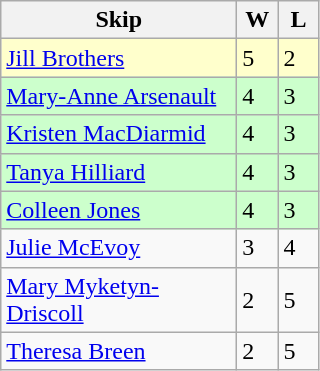<table class=wikitable>
<tr>
<th width=150>Skip</th>
<th width=20>W</th>
<th width=20>L</th>
</tr>
<tr bgcolor=#ffffcc>
<td><a href='#'>Jill Brothers</a></td>
<td>5</td>
<td>2</td>
</tr>
<tr bgcolor=#ccffcc>
<td><a href='#'>Mary-Anne Arsenault</a></td>
<td>4</td>
<td>3</td>
</tr>
<tr bgcolor=#ccffcc>
<td><a href='#'>Kristen MacDiarmid</a></td>
<td>4</td>
<td>3</td>
</tr>
<tr bgcolor=#ccffcc>
<td><a href='#'>Tanya Hilliard</a></td>
<td>4</td>
<td>3</td>
</tr>
<tr bgcolor=#ccffcc>
<td><a href='#'>Colleen Jones</a></td>
<td>4</td>
<td>3</td>
</tr>
<tr>
<td><a href='#'>Julie McEvoy</a></td>
<td>3</td>
<td>4</td>
</tr>
<tr>
<td><a href='#'>Mary Myketyn-Driscoll</a></td>
<td>2</td>
<td>5</td>
</tr>
<tr>
<td><a href='#'>Theresa Breen</a></td>
<td>2</td>
<td>5</td>
</tr>
</table>
